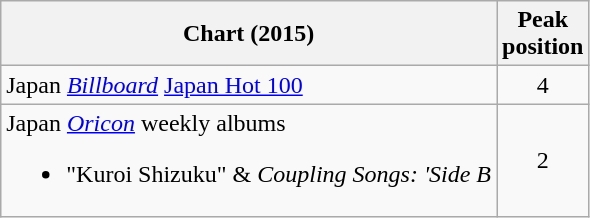<table class="wikitable sortable">
<tr>
<th>Chart (2015)</th>
<th>Peak<br>position</th>
</tr>
<tr>
<td>Japan <em><a href='#'>Billboard</a></em> <a href='#'>Japan Hot 100</a></td>
<td style="text-align:center;">4</td>
</tr>
<tr>
<td>Japan <em><a href='#'>Oricon</a></em> weekly albums<br><ul><li>"Kuroi Shizuku" & <em>Coupling Songs: 'Side B<strong></li></ul></td>
<td style="text-align:center;">2</td>
</tr>
</table>
